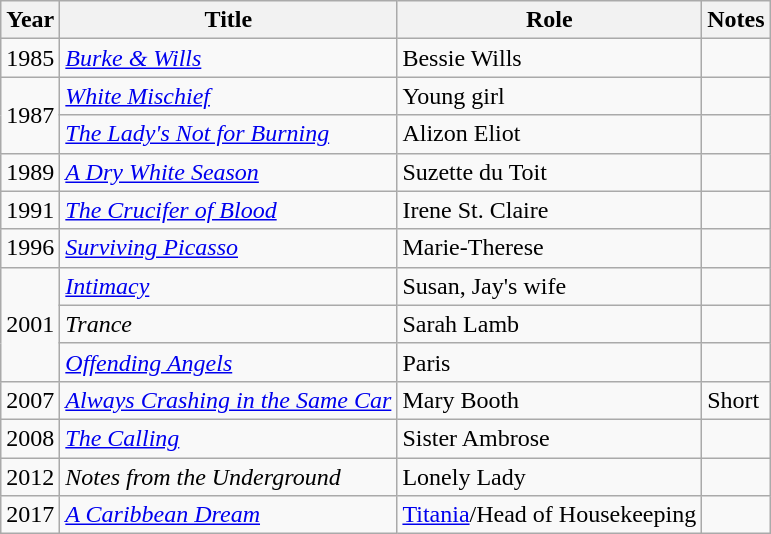<table class="wikitable sortable">
<tr>
<th>Year</th>
<th>Title</th>
<th>Role</th>
<th>Notes</th>
</tr>
<tr>
<td>1985</td>
<td><em><a href='#'>Burke & Wills</a></em></td>
<td>Bessie Wills</td>
<td></td>
</tr>
<tr>
<td rowspan="2">1987</td>
<td><em><a href='#'>White Mischief</a></em></td>
<td>Young girl</td>
<td></td>
</tr>
<tr>
<td><em><a href='#'>The Lady's Not for Burning</a></em></td>
<td>Alizon Eliot</td>
<td></td>
</tr>
<tr>
<td>1989</td>
<td><em><a href='#'>A Dry White Season</a></em></td>
<td>Suzette du Toit</td>
<td></td>
</tr>
<tr>
<td>1991</td>
<td><em><a href='#'>The Crucifer of Blood</a></em></td>
<td>Irene St. Claire</td>
<td></td>
</tr>
<tr>
<td>1996</td>
<td><em><a href='#'>Surviving Picasso</a></em></td>
<td>Marie-Therese</td>
<td></td>
</tr>
<tr>
<td rowspan="3">2001</td>
<td><em><a href='#'>Intimacy</a></em></td>
<td>Susan, Jay's wife</td>
<td></td>
</tr>
<tr>
<td><em>Trance</em></td>
<td>Sarah Lamb</td>
<td></td>
</tr>
<tr>
<td><em><a href='#'>Offending Angels</a></em></td>
<td>Paris</td>
<td></td>
</tr>
<tr>
<td>2007</td>
<td><em><a href='#'>Always Crashing in the Same Car</a></em></td>
<td>Mary Booth</td>
<td>Short</td>
</tr>
<tr>
<td>2008</td>
<td><em><a href='#'>The Calling</a></em></td>
<td>Sister Ambrose</td>
<td></td>
</tr>
<tr>
<td>2012</td>
<td><em>Notes from the Underground</em></td>
<td>Lonely Lady</td>
<td></td>
</tr>
<tr>
<td>2017</td>
<td><em><a href='#'>A Caribbean Dream</a></em></td>
<td><a href='#'>Titania</a>/Head of Housekeeping</td>
<td></td>
</tr>
</table>
